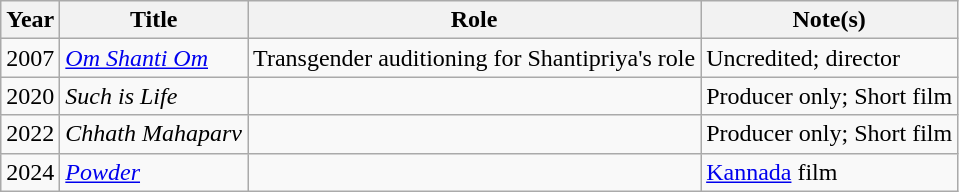<table class="wikitable">
<tr>
<th>Year</th>
<th>Title</th>
<th>Role</th>
<th>Note(s)</th>
</tr>
<tr>
<td>2007</td>
<td><em><a href='#'>Om Shanti Om</a></em></td>
<td>Transgender auditioning for Shantipriya's role</td>
<td>Uncredited;  director</td>
</tr>
<tr>
<td>2020</td>
<td><em>Such is Life</em></td>
<td></td>
<td>Producer only; Short film</td>
</tr>
<tr>
<td>2022</td>
<td><em>Chhath Mahaparv</em></td>
<td></td>
<td>Producer only; Short film</td>
</tr>
<tr>
<td>2024</td>
<td><em><a href='#'>Powder</a></em></td>
<td></td>
<td> <a href='#'>Kannada</a> film</td>
</tr>
</table>
